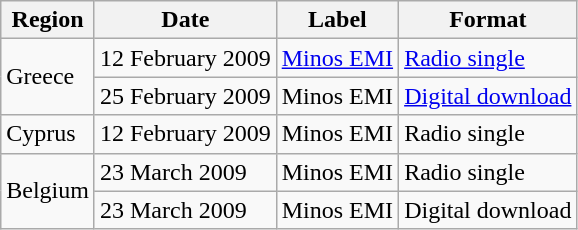<table class="wikitable">
<tr>
<th>Region</th>
<th>Date</th>
<th>Label</th>
<th>Format</th>
</tr>
<tr>
<td rowspan=2>Greece</td>
<td>12 February 2009</td>
<td><a href='#'>Minos EMI</a></td>
<td><a href='#'>Radio single</a></td>
</tr>
<tr>
<td>25 February 2009</td>
<td>Minos EMI</td>
<td><a href='#'>Digital download</a></td>
</tr>
<tr>
<td>Cyprus</td>
<td>12 February 2009</td>
<td>Minos EMI</td>
<td>Radio single</td>
</tr>
<tr>
<td rowspan=2>Belgium</td>
<td>23 March 2009</td>
<td>Minos EMI</td>
<td>Radio single</td>
</tr>
<tr>
<td>23 March 2009</td>
<td>Minos EMI</td>
<td>Digital download</td>
</tr>
</table>
